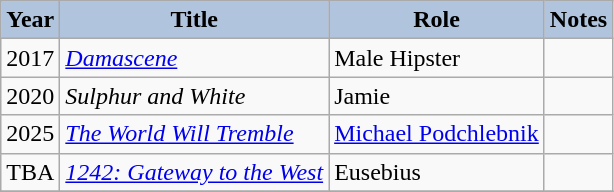<table class = "wikitable sortable">
<tr>
<th style="background:#B0C4DE;">Year</th>
<th style="background:#B0C4DE;">Title</th>
<th style="background:#B0C4DE;">Role</th>
<th style="background:#B0C4DE;">Notes</th>
</tr>
<tr>
<td>2017</td>
<td><em><a href='#'>Damascene</a></em></td>
<td>Male Hipster</td>
<td></td>
</tr>
<tr>
<td>2020</td>
<td><em>Sulphur and White</em></td>
<td>Jamie</td>
<td></td>
</tr>
<tr>
<td>2025</td>
<td><em><a href='#'>The World Will Tremble</a></em></td>
<td><a href='#'>Michael Podchlebnik</a></td>
<td></td>
</tr>
<tr>
<td>TBA</td>
<td><em><a href='#'>1242: Gateway to the West</a></em></td>
<td>Eusebius</td>
<td></td>
</tr>
<tr>
</tr>
</table>
